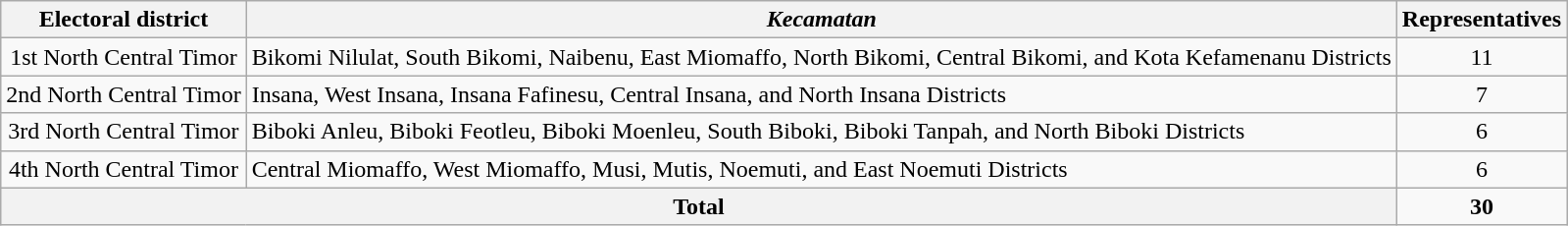<table class="wikitable">
<tr>
<th>Electoral district</th>
<th><em>Kecamatan</em></th>
<th>Representatives</th>
</tr>
<tr>
<td align="center">1st North Central Timor</td>
<td>Bikomi Nilulat, South Bikomi, Naibenu, East Miomaffo, North Bikomi, Central Bikomi, and Kota Kefamenanu Districts</td>
<td align="center">11</td>
</tr>
<tr>
<td align="center">2nd North Central Timor</td>
<td>Insana, West Insana, Insana Fafinesu, Central Insana, and North Insana Districts</td>
<td align="center">7</td>
</tr>
<tr>
<td align="center">3rd North Central Timor</td>
<td>Biboki Anleu, Biboki Feotleu, Biboki Moenleu, South Biboki, Biboki Tanpah, and North Biboki Districts</td>
<td align="center">6</td>
</tr>
<tr>
<td align="center">4th North Central Timor</td>
<td>Central Miomaffo, West Miomaffo, Musi, Mutis, Noemuti, and East Noemuti Districts</td>
<td align="center">6</td>
</tr>
<tr>
<th colspan="2">Total</th>
<td align="center"><strong>30</strong></td>
</tr>
</table>
